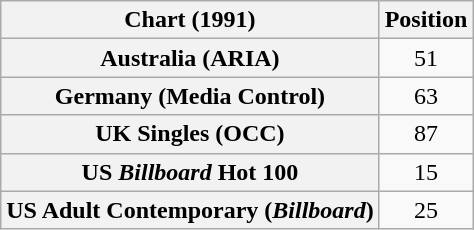<table class="wikitable sortable plainrowheaders" style="text-align:center">
<tr>
<th>Chart (1991)</th>
<th>Position</th>
</tr>
<tr>
<th scope="row">Australia (ARIA)</th>
<td>51</td>
</tr>
<tr>
<th scope="row">Germany (Media Control)</th>
<td>63</td>
</tr>
<tr>
<th scope="row">UK Singles (OCC)</th>
<td>87</td>
</tr>
<tr>
<th scope="row">US <em>Billboard</em> Hot 100</th>
<td>15</td>
</tr>
<tr>
<th scope="row">US Adult Contemporary (<em>Billboard</em>)</th>
<td>25</td>
</tr>
</table>
